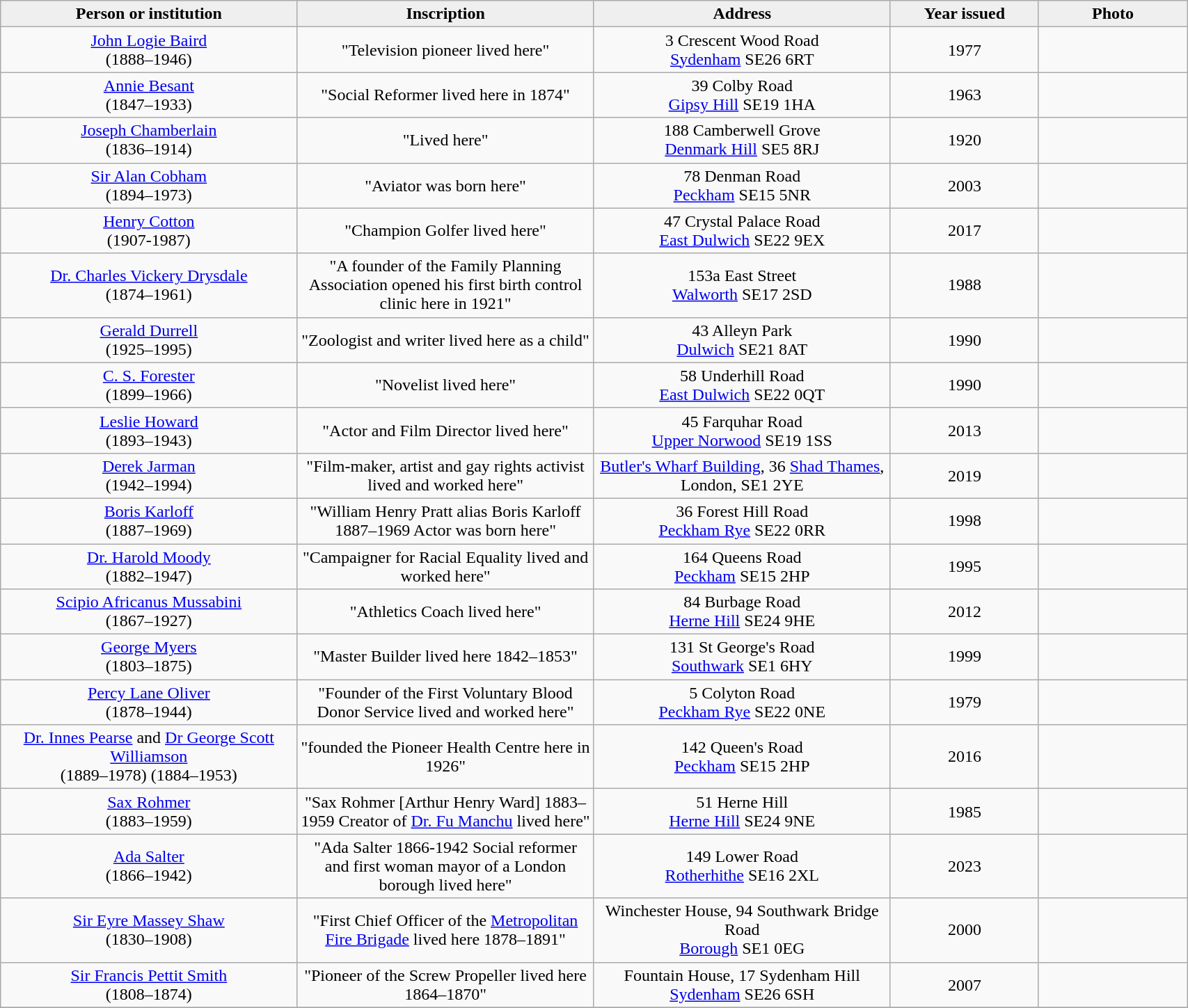<table class="wikitable"  style="width:90%; text-align:center;">
<tr>
<th style="width:20%; background:#efefef;">Person or institution</th>
<th style="width:20%; background:#efefef;">Inscription</th>
<th style="width:20%; background:#efefef;">Address</th>
<th style="width:10%; background:#efefef;">Year issued</th>
<th style="width:10%; background:#efefef;">Photo</th>
</tr>
<tr>
<td><a href='#'>John Logie Baird</a><br>(1888–1946)</td>
<td>"Television pioneer lived here"</td>
<td>3 Crescent Wood Road<br><a href='#'>Sydenham</a> SE26 6RT</td>
<td>1977</td>
<td></td>
</tr>
<tr>
<td><a href='#'>Annie Besant</a><br>(1847–1933)</td>
<td>"Social Reformer lived here in 1874"</td>
<td>39 Colby Road<br><a href='#'>Gipsy Hill</a> SE19 1HA</td>
<td>1963</td>
<td></td>
</tr>
<tr>
<td><a href='#'>Joseph Chamberlain</a><br>(1836–1914)</td>
<td>"Lived here"</td>
<td>188 Camberwell Grove<br><a href='#'>Denmark Hill</a> SE5 8RJ</td>
<td>1920</td>
<td></td>
</tr>
<tr>
<td><a href='#'>Sir Alan Cobham</a><br>(1894–1973)</td>
<td>"Aviator was born here"</td>
<td>78 Denman Road<br><a href='#'>Peckham</a> SE15 5NR</td>
<td>2003</td>
<td></td>
</tr>
<tr>
<td><a href='#'>Henry Cotton</a><br>(1907-1987)</td>
<td>"Champion Golfer lived here"</td>
<td>47 Crystal Palace Road<br><a href='#'>East Dulwich</a> SE22 9EX</td>
<td>2017</td>
<td></td>
</tr>
<tr>
<td><a href='#'>Dr. Charles Vickery Drysdale</a><br>(1874–1961)</td>
<td>"A founder of the Family Planning Association opened his first birth control clinic here in 1921"</td>
<td>153a East Street<br><a href='#'>Walworth</a> SE17 2SD</td>
<td>1988</td>
<td></td>
</tr>
<tr>
<td><a href='#'>Gerald Durrell</a><br>(1925–1995)</td>
<td>"Zoologist and writer lived here as a child"</td>
<td>43 Alleyn Park<br><a href='#'>Dulwich</a> SE21 8AT</td>
<td>1990</td>
<td></td>
</tr>
<tr>
<td><a href='#'>C. S. Forester</a><br>(1899–1966)</td>
<td>"Novelist lived here"</td>
<td>58 Underhill Road<br><a href='#'>East Dulwich</a> SE22 0QT</td>
<td>1990</td>
<td></td>
</tr>
<tr>
<td><a href='#'>Leslie Howard</a><br>(1893–1943)</td>
<td>"Actor and Film Director lived here"</td>
<td>45 Farquhar Road<br><a href='#'>Upper Norwood</a> SE19 1SS</td>
<td>2013</td>
<td></td>
</tr>
<tr>
<td><a href='#'>Derek Jarman</a><br>(1942–1994)</td>
<td>"Film-maker, artist and gay rights activist lived and worked here"</td>
<td><a href='#'>Butler's Wharf Building</a>, 36 <a href='#'>Shad Thames</a>, London, SE1 2YE</td>
<td>2019</td>
<td></td>
</tr>
<tr>
<td><a href='#'>Boris Karloff</a><br>(1887–1969)</td>
<td>"William Henry Pratt alias Boris Karloff 1887–1969 Actor was born here"</td>
<td>36 Forest Hill Road<br><a href='#'>Peckham Rye</a> SE22 0RR</td>
<td>1998</td>
<td></td>
</tr>
<tr>
<td><a href='#'>Dr. Harold Moody</a><br>(1882–1947)</td>
<td>"Campaigner for Racial Equality lived and worked here"</td>
<td>164 Queens Road<br><a href='#'>Peckham</a> SE15 2HP</td>
<td>1995</td>
<td></td>
</tr>
<tr>
<td><a href='#'>Scipio Africanus Mussabini</a><br>(1867–1927)</td>
<td>"Athletics Coach lived here"</td>
<td>84 Burbage Road<br><a href='#'>Herne Hill</a> SE24 9HE</td>
<td>2012</td>
<td></td>
</tr>
<tr>
<td><a href='#'>George Myers</a><br>(1803–1875)</td>
<td>"Master Builder lived here 1842–1853"</td>
<td>131 St George's Road<br><a href='#'>Southwark</a> SE1 6HY</td>
<td>1999</td>
<td></td>
</tr>
<tr>
<td><a href='#'>Percy Lane Oliver</a><br>(1878–1944)</td>
<td>"Founder of the First Voluntary Blood Donor Service lived and worked here"</td>
<td>5 Colyton Road<br><a href='#'>Peckham Rye</a> SE22 0NE</td>
<td>1979</td>
<td></td>
</tr>
<tr>
<td><a href='#'>Dr. Innes Pearse</a> and <a href='#'>Dr George Scott Williamson</a><br>(1889–1978) (1884–1953)</td>
<td>"founded the Pioneer Health Centre here in 1926"</td>
<td>142 Queen's Road<br><a href='#'>Peckham</a> SE15 2HP</td>
<td>2016</td>
<td></td>
</tr>
<tr>
<td><a href='#'>Sax Rohmer</a><br>(1883–1959)</td>
<td>"Sax Rohmer [Arthur Henry Ward] 1883–1959 Creator of <a href='#'>Dr. Fu Manchu</a> lived here"</td>
<td>51 Herne Hill<br><a href='#'>Herne Hill</a> SE24 9NE</td>
<td>1985</td>
<td></td>
</tr>
<tr>
<td><a href='#'>Ada Salter</a><br>(1866–1942)</td>
<td>"Ada Salter 1866-1942 Social reformer and first woman mayor of a London borough lived here"</td>
<td>149 Lower Road<br><a href='#'>Rotherhithe</a> SE16 2XL</td>
<td>2023</td>
<td></td>
</tr>
<tr>
<td><a href='#'>Sir Eyre Massey Shaw</a><br>(1830–1908)</td>
<td>"First Chief Officer of the <a href='#'>Metropolitan Fire Brigade</a> lived here 1878–1891"</td>
<td>Winchester House, 94 Southwark Bridge Road<br><a href='#'>Borough</a> SE1 0EG</td>
<td>2000</td>
<td></td>
</tr>
<tr>
<td><a href='#'>Sir Francis Pettit Smith</a><br>(1808–1874)</td>
<td>"Pioneer of the Screw Propeller lived here 1864–1870"</td>
<td>Fountain House, 17 Sydenham Hill<br><a href='#'>Sydenham</a> SE26 6SH</td>
<td>2007</td>
<td></td>
</tr>
<tr>
</tr>
</table>
